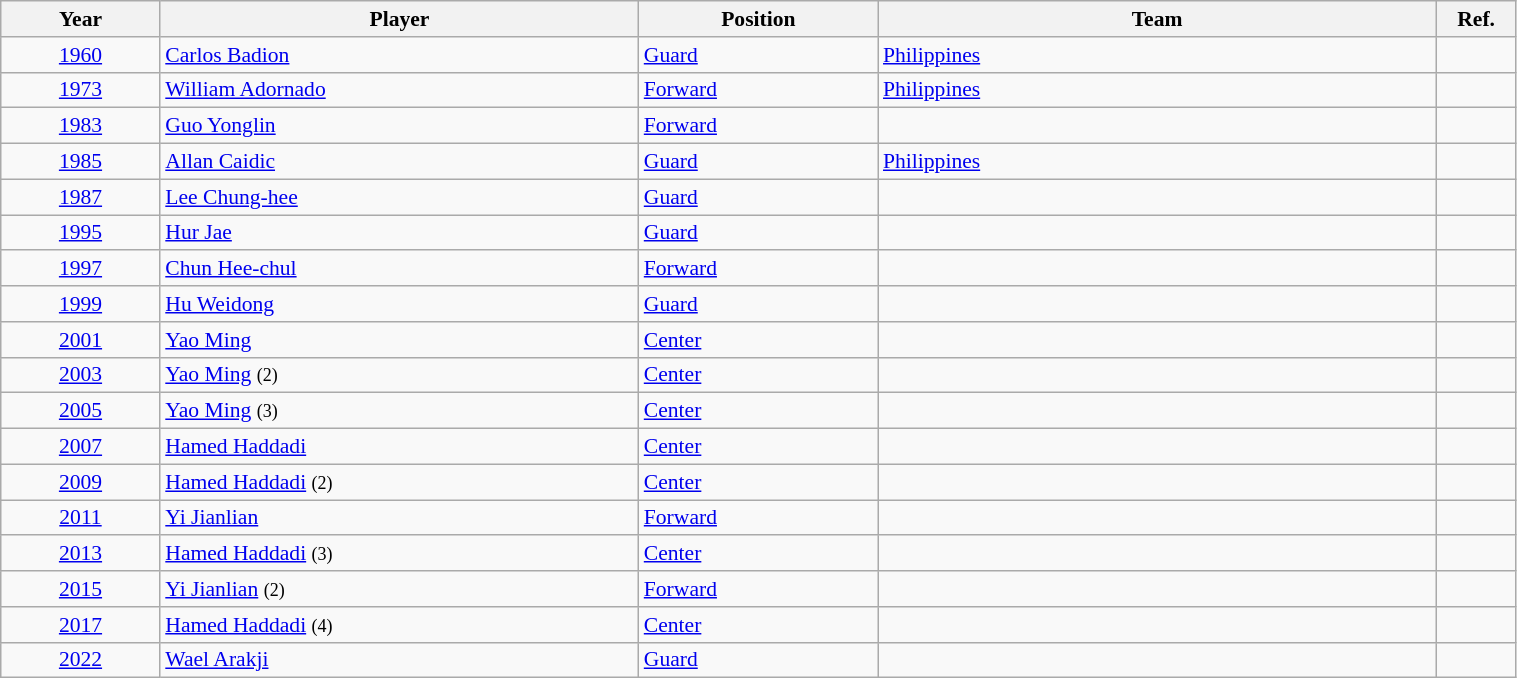<table class="wikitable" style="width: 80%; text-align:center; font-size:90%">
<tr>
<th width=10%>Year</th>
<th width=30%>Player</th>
<th width=15%>Position</th>
<th width=35%>Team</th>
<th width=5%>Ref.</th>
</tr>
<tr>
<td><a href='#'>1960</a></td>
<td align=left><a href='#'>Carlos Badion</a></td>
<td align=left><a href='#'>Guard</a></td>
<td align=left> <a href='#'>Philippines</a></td>
<td></td>
</tr>
<tr>
<td><a href='#'>1973</a></td>
<td align=left><a href='#'>William Adornado</a></td>
<td align=left><a href='#'>Forward</a></td>
<td align=left> <a href='#'>Philippines</a></td>
<td></td>
</tr>
<tr>
<td><a href='#'>1983</a></td>
<td align=left><a href='#'>Guo Yonglin</a></td>
<td align=left><a href='#'>Forward</a></td>
<td align=left></td>
<td></td>
</tr>
<tr>
<td><a href='#'>1985</a></td>
<td align=left><a href='#'>Allan Caidic</a></td>
<td align=left><a href='#'>Guard</a></td>
<td align=left> <a href='#'>Philippines</a></td>
<td></td>
</tr>
<tr>
<td><a href='#'>1987</a></td>
<td align=left><a href='#'>Lee Chung-hee</a></td>
<td align=left><a href='#'>Guard</a></td>
<td align=left></td>
<td></td>
</tr>
<tr>
<td><a href='#'>1995</a></td>
<td align=left><a href='#'>Hur Jae</a></td>
<td align=left><a href='#'>Guard</a></td>
<td align=left></td>
<td></td>
</tr>
<tr>
<td><a href='#'>1997</a></td>
<td align=left><a href='#'>Chun Hee-chul</a></td>
<td align=left><a href='#'>Forward</a></td>
<td align=left></td>
<td></td>
</tr>
<tr>
<td><a href='#'>1999</a></td>
<td align=left><a href='#'>Hu Weidong</a></td>
<td align=left><a href='#'>Guard</a></td>
<td align=left></td>
<td></td>
</tr>
<tr>
<td><a href='#'>2001</a></td>
<td align=left><a href='#'>Yao Ming</a></td>
<td align=left><a href='#'>Center</a></td>
<td align=left></td>
<td></td>
</tr>
<tr>
<td><a href='#'>2003</a></td>
<td align=left><a href='#'>Yao Ming</a> <small>(2)</small></td>
<td align=left><a href='#'>Center</a></td>
<td align=left></td>
<td></td>
</tr>
<tr>
<td><a href='#'>2005</a></td>
<td align=left><a href='#'>Yao Ming</a> <small>(3)</small></td>
<td align=left><a href='#'>Center</a></td>
<td align=left></td>
<td></td>
</tr>
<tr>
<td><a href='#'>2007</a></td>
<td align=left><a href='#'>Hamed Haddadi</a></td>
<td align=left><a href='#'>Center</a></td>
<td align=left></td>
<td></td>
</tr>
<tr>
<td><a href='#'>2009</a></td>
<td align=left><a href='#'>Hamed Haddadi</a> <small>(2)</small></td>
<td align=left><a href='#'>Center</a></td>
<td align=left></td>
<td></td>
</tr>
<tr>
<td><a href='#'>2011</a></td>
<td align=left><a href='#'>Yi Jianlian</a></td>
<td align=left><a href='#'>Forward</a></td>
<td align=left></td>
<td></td>
</tr>
<tr>
<td><a href='#'>2013</a></td>
<td align=left><a href='#'>Hamed Haddadi</a> <small>(3)</small></td>
<td align=left><a href='#'>Center</a></td>
<td align=left></td>
<td></td>
</tr>
<tr>
<td><a href='#'>2015</a></td>
<td align=left><a href='#'>Yi Jianlian</a> <small>(2)</small></td>
<td align=left><a href='#'>Forward</a></td>
<td align=left></td>
<td></td>
</tr>
<tr>
<td><a href='#'>2017</a></td>
<td align=left><a href='#'>Hamed Haddadi</a> <small>(4)</small></td>
<td align=left><a href='#'>Center</a></td>
<td align=left></td>
<td></td>
</tr>
<tr>
<td><a href='#'>2022</a></td>
<td align=left><a href='#'>Wael Arakji</a></td>
<td align=left><a href='#'>Guard</a></td>
<td align=left></td>
<td></td>
</tr>
</table>
